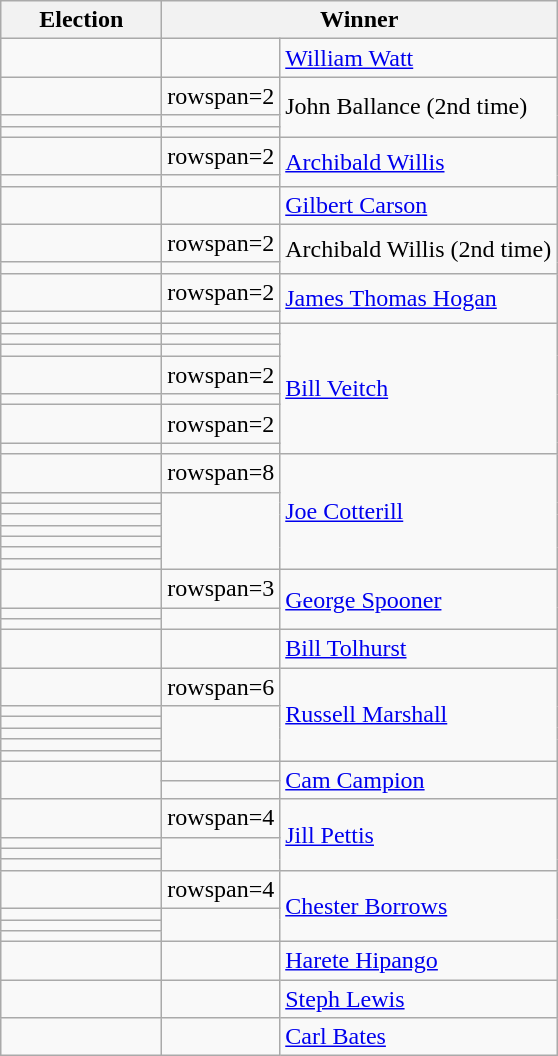<table class=wikitable>
<tr>
<th width=100>Election</th>
<th width=175 colspan=2>Winner</th>
</tr>
<tr>
<td></td>
<td></td>
<td><a href='#'>William Watt</a></td>
</tr>
<tr>
<td></td>
<td>rowspan=2 </td>
<td rowspan=3>John Ballance (2nd time)</td>
</tr>
<tr>
<td></td>
</tr>
<tr>
<td></td>
<td></td>
</tr>
<tr>
<td></td>
<td>rowspan=2 </td>
<td rowspan=2><a href='#'>Archibald Willis</a></td>
</tr>
<tr>
<td></td>
</tr>
<tr>
<td></td>
<td></td>
<td><a href='#'>Gilbert Carson</a></td>
</tr>
<tr>
<td></td>
<td>rowspan=2 </td>
<td rowspan=2>Archibald Willis (2nd time)</td>
</tr>
<tr>
<td></td>
</tr>
<tr>
<td></td>
<td>rowspan=2 </td>
<td rowspan=2><a href='#'>James Thomas Hogan</a></td>
</tr>
<tr>
<td></td>
</tr>
<tr>
<td></td>
<td></td>
<td rowspan=7><a href='#'>Bill Veitch</a></td>
</tr>
<tr>
<td></td>
<td></td>
</tr>
<tr>
<td></td>
<td></td>
</tr>
<tr>
<td></td>
<td>rowspan=2 </td>
</tr>
<tr>
<td></td>
</tr>
<tr>
<td></td>
<td>rowspan=2 </td>
</tr>
<tr>
<td></td>
</tr>
<tr>
<td></td>
<td>rowspan=8 </td>
<td rowspan=8><a href='#'>Joe Cotterill</a></td>
</tr>
<tr>
<td></td>
</tr>
<tr>
<td></td>
</tr>
<tr>
<td></td>
</tr>
<tr>
<td></td>
</tr>
<tr>
<td></td>
</tr>
<tr>
<td></td>
</tr>
<tr>
<td></td>
</tr>
<tr>
<td></td>
<td>rowspan=3 </td>
<td rowspan=3><a href='#'>George Spooner</a></td>
</tr>
<tr>
<td></td>
</tr>
<tr>
<td></td>
</tr>
<tr>
<td></td>
<td></td>
<td><a href='#'>Bill Tolhurst</a></td>
</tr>
<tr>
<td></td>
<td>rowspan=6 </td>
<td rowspan=6><a href='#'>Russell Marshall</a></td>
</tr>
<tr>
<td></td>
</tr>
<tr>
<td></td>
</tr>
<tr>
<td></td>
</tr>
<tr>
<td></td>
</tr>
<tr>
<td></td>
</tr>
<tr>
<td rowspan=2></td>
<td></td>
<td rowspan=2><a href='#'>Cam Campion</a></td>
</tr>
<tr>
<td></td>
</tr>
<tr>
<td></td>
<td>rowspan=4 </td>
<td rowspan=4><a href='#'>Jill Pettis</a></td>
</tr>
<tr>
<td></td>
</tr>
<tr>
<td></td>
</tr>
<tr>
<td></td>
</tr>
<tr>
<td></td>
<td>rowspan=4 </td>
<td rowspan=4><a href='#'>Chester Borrows</a></td>
</tr>
<tr>
<td></td>
</tr>
<tr>
<td></td>
</tr>
<tr>
<td></td>
</tr>
<tr>
<td></td>
<td></td>
<td><a href='#'>Harete Hipango</a></td>
</tr>
<tr>
<td></td>
<td></td>
<td><a href='#'>Steph Lewis</a></td>
</tr>
<tr>
<td></td>
<td></td>
<td><a href='#'>Carl Bates</a></td>
</tr>
</table>
